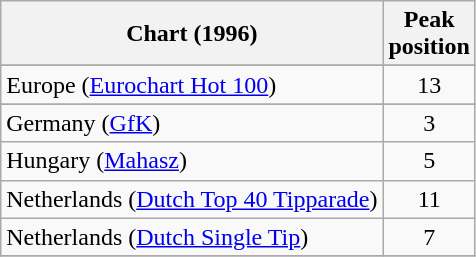<table class="wikitable sortable">
<tr>
<th>Chart (1996)</th>
<th>Peak<br>position</th>
</tr>
<tr>
</tr>
<tr>
</tr>
<tr>
<td>Europe (<a href='#'>Eurochart Hot 100</a>)</td>
<td align="center">13</td>
</tr>
<tr>
</tr>
<tr>
<td>Germany (<a href='#'>GfK</a>)</td>
<td align="center">3</td>
</tr>
<tr>
<td>Hungary (<a href='#'>Mahasz</a>)</td>
<td align="center">5</td>
</tr>
<tr>
<td>Netherlands (<a href='#'>Dutch Top 40 Tipparade</a>)</td>
<td align="center">11</td>
</tr>
<tr>
<td>Netherlands (<a href='#'>Dutch Single Tip</a>)</td>
<td align="center">7</td>
</tr>
<tr>
</tr>
</table>
